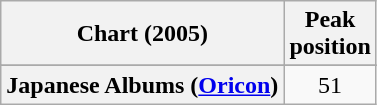<table class="wikitable sortable plainrowheaders" style="text-align:center">
<tr>
<th scope=col>Chart (2005)</th>
<th scope=col>Peak<br>position</th>
</tr>
<tr>
</tr>
<tr>
<th scope=row>Japanese Albums (<a href='#'>Oricon</a>)</th>
<td align="center">51</td>
</tr>
</table>
